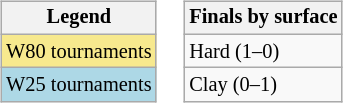<table>
<tr valign=top>
<td><br><table class="wikitable" style="font-size:85%;">
<tr>
<th>Legend</th>
</tr>
<tr style="background:#f7e98e;">
<td>W80 tournaments</td>
</tr>
<tr style="background:lightblue;">
<td>W25 tournaments</td>
</tr>
</table>
</td>
<td><br><table class="wikitable" style="font-size:85%;">
<tr>
<th>Finals by surface</th>
</tr>
<tr>
<td>Hard (1–0)</td>
</tr>
<tr>
<td>Clay (0–1)</td>
</tr>
</table>
</td>
</tr>
</table>
